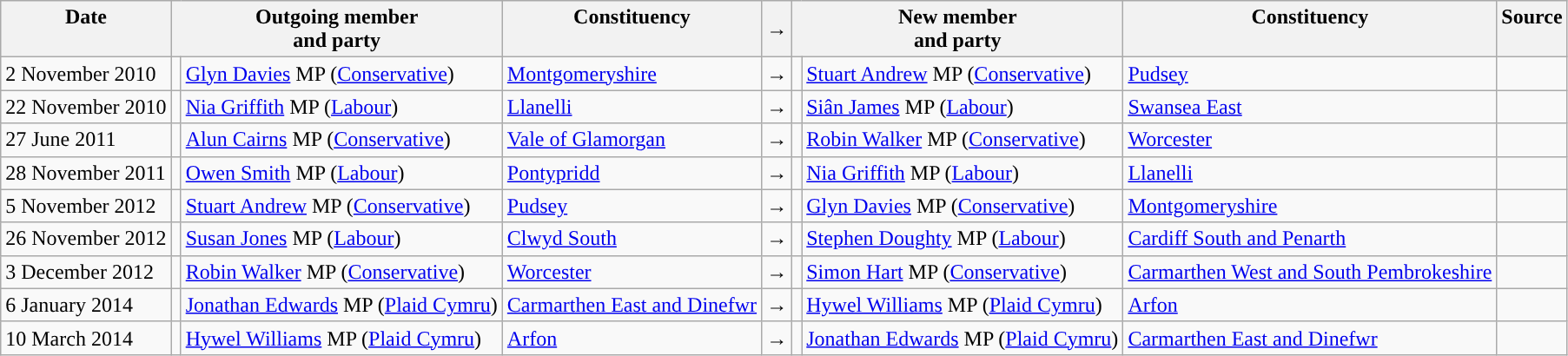<table class="wikitable">
<tr>
<th valign="top">Date</th>
<th colspan="2" valign="top">Outgoing member<br>and party</th>
<th valign="top">Constituency</th>
<th>→</th>
<th colspan="2" valign="top">New member<br>and party</th>
<th valign="top">Constituency</th>
<th valign="top">Source</th>
</tr>
<tr>
<td nowrap>2 November 2010</td>
<td style="color:inherit;background:"></td>
<td><a href='#'>Glyn Davies</a> MP (<a href='#'>Conservative</a>)</td>
<td><a href='#'>Montgomeryshire</a></td>
<td>→</td>
<td style="color:inherit;background:"></td>
<td><a href='#'>Stuart Andrew</a> MP (<a href='#'>Conservative</a>)</td>
<td><a href='#'>Pudsey</a></td>
<td></td>
</tr>
<tr>
<td>22 November 2010</td>
<td style="color:inherit;background:"></td>
<td><a href='#'>Nia Griffith</a> MP (<a href='#'>Labour</a>)</td>
<td><a href='#'>Llanelli</a></td>
<td>→</td>
<td style="color:inherit;background:"></td>
<td><a href='#'>Siân James</a> MP (<a href='#'>Labour</a>)</td>
<td><a href='#'>Swansea East</a></td>
<td></td>
</tr>
<tr>
<td>27 June 2011</td>
<td style="color:inherit;background:"></td>
<td><a href='#'>Alun Cairns</a> MP (<a href='#'>Conservative</a>)</td>
<td><a href='#'>Vale of Glamorgan</a></td>
<td>→</td>
<td style="color:inherit;background:"></td>
<td><a href='#'>Robin Walker</a> MP (<a href='#'>Conservative</a>)</td>
<td><a href='#'>Worcester</a></td>
<td></td>
</tr>
<tr>
<td nowrap>28 November 2011</td>
<td style="color:inherit;background:"></td>
<td><a href='#'>Owen Smith</a> MP (<a href='#'>Labour</a>)</td>
<td><a href='#'>Pontypridd</a></td>
<td>→</td>
<td style="color:inherit;background:"></td>
<td><a href='#'>Nia Griffith</a> MP (<a href='#'>Labour</a>)</td>
<td><a href='#'>Llanelli</a></td>
<td></td>
</tr>
<tr>
<td>5 November 2012</td>
<td style="color:inherit;background:"></td>
<td><a href='#'>Stuart Andrew</a> MP (<a href='#'>Conservative</a>)</td>
<td><a href='#'>Pudsey</a></td>
<td>→</td>
<td style="color:inherit;background:"></td>
<td><a href='#'>Glyn Davies</a> MP (<a href='#'>Conservative</a>)</td>
<td><a href='#'>Montgomeryshire</a></td>
<td></td>
</tr>
<tr>
<td>26 November 2012</td>
<td style="color:inherit;background:"></td>
<td><a href='#'>Susan Jones</a> MP (<a href='#'>Labour</a>)</td>
<td><a href='#'>Clwyd South</a></td>
<td>→</td>
<td style="color:inherit;background:"></td>
<td><a href='#'>Stephen Doughty</a> MP (<a href='#'>Labour</a>)</td>
<td><a href='#'>Cardiff South and Penarth</a></td>
<td></td>
</tr>
<tr>
<td>3 December 2012</td>
<td style="color:inherit;background:"></td>
<td><a href='#'>Robin Walker</a> MP (<a href='#'>Conservative</a>)</td>
<td><a href='#'>Worcester</a></td>
<td>→</td>
<td style="color:inherit;background:"></td>
<td><a href='#'>Simon Hart</a> MP (<a href='#'>Conservative</a>)</td>
<td><a href='#'>Carmarthen West and South Pembrokeshire</a></td>
<td></td>
</tr>
<tr>
<td>6 January 2014</td>
<td style="color:inherit;background:"></td>
<td><a href='#'>Jonathan Edwards</a> MP (<a href='#'>Plaid Cymru</a>)</td>
<td><a href='#'>Carmarthen East and Dinefwr</a></td>
<td>→</td>
<td style="color:inherit;background:"></td>
<td><a href='#'>Hywel Williams</a> MP (<a href='#'>Plaid Cymru</a>)</td>
<td><a href='#'>Arfon</a></td>
<td></td>
</tr>
<tr>
<td>10 March 2014</td>
<td style="color:inherit;background:"></td>
<td><a href='#'>Hywel Williams</a> MP (<a href='#'>Plaid Cymru</a>)</td>
<td><a href='#'>Arfon</a></td>
<td>→</td>
<td style="color:inherit;background:"></td>
<td><a href='#'>Jonathan Edwards</a> MP (<a href='#'>Plaid Cymru</a>)</td>
<td><a href='#'>Carmarthen East and Dinefwr</a></td>
<td></td>
</tr>
</table>
